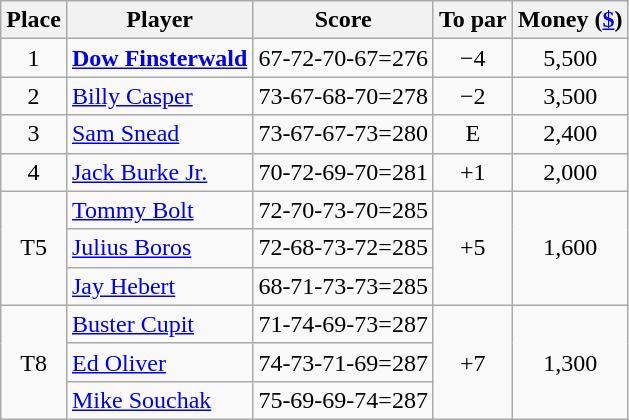<table class=wikitable>
<tr>
<th>Place</th>
<th>Player</th>
<th>Score</th>
<th>To par</th>
<th>Money (<a href='#'>$</a>)</th>
</tr>
<tr>
<td align=center>1</td>
<td> <strong><a href='#'>Dow Finsterwald</a></strong></td>
<td>67-72-70-67=276</td>
<td align=center>−4</td>
<td align=center>5,500</td>
</tr>
<tr>
<td align=center>2</td>
<td> <a href='#'>Billy Casper</a></td>
<td>73-67-68-70=278</td>
<td align=center>−2</td>
<td align=center>3,500</td>
</tr>
<tr>
<td align=center>3</td>
<td> <a href='#'>Sam Snead</a></td>
<td>73-67-67-73=280</td>
<td align=center>E</td>
<td align=center>2,400</td>
</tr>
<tr>
<td align=center>4</td>
<td> <a href='#'>Jack Burke Jr.</a></td>
<td>70-72-69-70=281</td>
<td align=center>+1</td>
<td align=center>2,000</td>
</tr>
<tr>
<td rowspan=3 align=center>T5</td>
<td> <a href='#'>Tommy Bolt</a></td>
<td>72-70-73-70=285</td>
<td rowspan=3 align=center>+5</td>
<td rowspan=3 align=center>1,600</td>
</tr>
<tr>
<td> <a href='#'>Julius Boros</a></td>
<td>72-68-73-72=285</td>
</tr>
<tr>
<td> <a href='#'>Jay Hebert</a></td>
<td>68-71-73-73=285</td>
</tr>
<tr>
<td rowspan=3 align=center>T8</td>
<td> <a href='#'>Buster Cupit</a></td>
<td>71-74-69-73=287</td>
<td rowspan=3 align=center>+7</td>
<td rowspan=3 align=center>1,300</td>
</tr>
<tr>
<td> <a href='#'>Ed Oliver</a></td>
<td>74-73-71-69=287</td>
</tr>
<tr>
<td> <a href='#'>Mike Souchak</a></td>
<td>75-69-69-74=287</td>
</tr>
</table>
